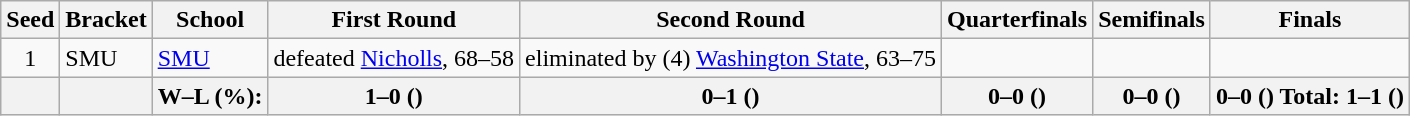<table class="sortable wikitable" style="white-space:nowrap; font-size:100%;">
<tr>
<th>Seed</th>
<th>Bracket</th>
<th>School</th>
<th>First Round</th>
<th>Second Round</th>
<th>Quarterfinals</th>
<th>Semifinals</th>
<th>Finals</th>
</tr>
<tr>
<td align=center>1</td>
<td>SMU</td>
<td><a href='#'>SMU</a></td>
<td>defeated <a href='#'>Nicholls</a>, 68–58</td>
<td>eliminated by (4) <a href='#'>Washington State</a>, 63–75</td>
<td></td>
<td></td>
<td></td>
</tr>
<tr>
<th></th>
<th></th>
<th>W–L (%):</th>
<th>1–0 ()</th>
<th>0–1 ()</th>
<th>0–0 ()</th>
<th>0–0 ()</th>
<th>0–0 () Total: 1–1 ()</th>
</tr>
</table>
